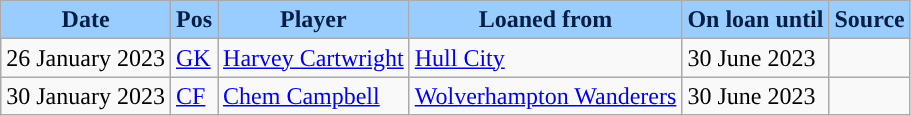<table class="wikitable plainrowheaders sortable">
<tr>
<th style="background:#99ccff; color:#001f44; ">Date</th>
<th style="background:#99ccff; color:#001f44; ">Pos</th>
<th style="background:#99ccff; color:#001f44; ">Player</th>
<th style="background:#99ccff; color:#001f44; ">Loaned from</th>
<th style="background:#99ccff; color:#001f44; ">On loan until</th>
<th style="background:#99ccff; color:#001f44; ">Source</th>
</tr>
<tr>
<td>26 January 2023</td>
<td><a href='#'>GK</a></td>
<td> <a href='#'>Harvey Cartwright</a></td>
<td> <a href='#'>Hull City</a></td>
<td>30 June 2023</td>
<td></td>
</tr>
<tr>
<td>30 January 2023</td>
<td><a href='#'>CF</a></td>
<td> <a href='#'>Chem Campbell</a></td>
<td> <a href='#'>Wolverhampton Wanderers</a></td>
<td>30 June 2023</td>
<td></td>
</tr>
</table>
